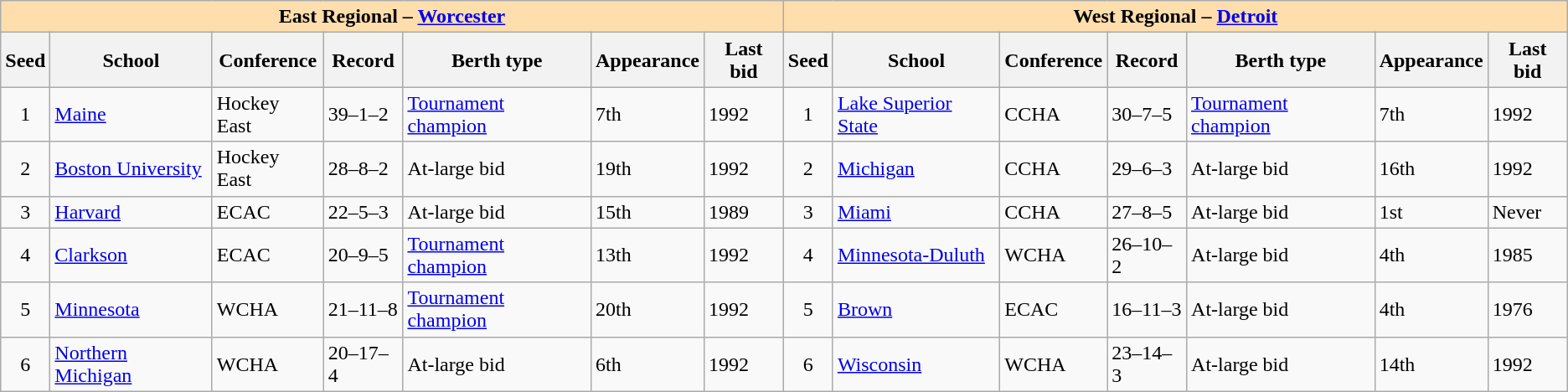<table class="wikitable">
<tr>
<th colspan="7" style="background:#ffdead;">East Regional – <a href='#'>Worcester</a></th>
<th colspan="7" style="background:#ffdead;">West Regional – <a href='#'>Detroit</a></th>
</tr>
<tr>
<th>Seed</th>
<th>School</th>
<th>Conference</th>
<th>Record</th>
<th>Berth type</th>
<th>Appearance</th>
<th>Last bid</th>
<th>Seed</th>
<th>School</th>
<th>Conference</th>
<th>Record</th>
<th>Berth type</th>
<th>Appearance</th>
<th>Last bid</th>
</tr>
<tr>
<td align=center>1</td>
<td><a href='#'>Maine</a></td>
<td>Hockey East</td>
<td>39–1–2</td>
<td><a href='#'>Tournament champion</a></td>
<td>7th</td>
<td>1992</td>
<td align=center>1</td>
<td><a href='#'>Lake Superior State</a></td>
<td>CCHA</td>
<td>30–7–5</td>
<td><a href='#'>Tournament champion</a></td>
<td>7th</td>
<td>1992</td>
</tr>
<tr>
<td align=center>2</td>
<td><a href='#'>Boston University</a></td>
<td>Hockey East</td>
<td>28–8–2</td>
<td>At-large bid</td>
<td>19th</td>
<td>1992</td>
<td align=center>2</td>
<td><a href='#'>Michigan</a></td>
<td>CCHA</td>
<td>29–6–3</td>
<td>At-large bid</td>
<td>16th</td>
<td>1992</td>
</tr>
<tr>
<td align=center>3</td>
<td><a href='#'>Harvard</a></td>
<td>ECAC</td>
<td>22–5–3</td>
<td>At-large bid</td>
<td>15th</td>
<td>1989</td>
<td align=center>3</td>
<td><a href='#'>Miami</a></td>
<td>CCHA</td>
<td>27–8–5</td>
<td>At-large bid</td>
<td>1st</td>
<td>Never</td>
</tr>
<tr>
<td align=center>4</td>
<td><a href='#'>Clarkson</a></td>
<td>ECAC</td>
<td>20–9–5</td>
<td><a href='#'>Tournament champion</a></td>
<td>13th</td>
<td>1992</td>
<td align=center>4</td>
<td><a href='#'>Minnesota-Duluth</a></td>
<td>WCHA</td>
<td>26–10–2</td>
<td>At-large bid</td>
<td>4th</td>
<td>1985</td>
</tr>
<tr>
<td align=center>5</td>
<td><a href='#'>Minnesota</a></td>
<td>WCHA</td>
<td>21–11–8</td>
<td><a href='#'>Tournament champion</a></td>
<td>20th</td>
<td>1992</td>
<td align=center>5</td>
<td><a href='#'>Brown</a></td>
<td>ECAC</td>
<td>16–11–3</td>
<td>At-large bid</td>
<td>4th</td>
<td>1976</td>
</tr>
<tr>
<td align=center>6</td>
<td><a href='#'>Northern Michigan</a></td>
<td>WCHA</td>
<td>20–17–4</td>
<td>At-large bid</td>
<td>6th</td>
<td>1992</td>
<td align=center>6</td>
<td><a href='#'>Wisconsin</a></td>
<td>WCHA</td>
<td>23–14–3</td>
<td>At-large bid</td>
<td>14th</td>
<td>1992</td>
</tr>
</table>
